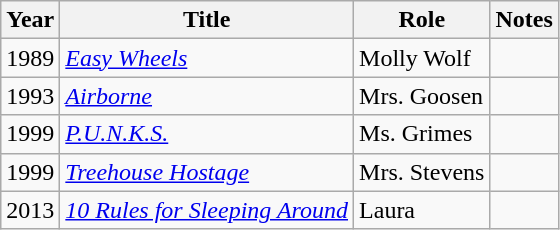<table class="wikitable sortable">
<tr>
<th>Year</th>
<th>Title</th>
<th>Role</th>
<th class="unsortable">Notes</th>
</tr>
<tr>
<td>1989</td>
<td><em><a href='#'>Easy Wheels</a></em></td>
<td>Molly Wolf</td>
<td></td>
</tr>
<tr>
<td>1993</td>
<td><em><a href='#'>Airborne</a></em></td>
<td>Mrs. Goosen</td>
<td></td>
</tr>
<tr>
<td>1999</td>
<td><em><a href='#'>P.U.N.K.S.</a></em></td>
<td>Ms. Grimes</td>
<td></td>
</tr>
<tr>
<td>1999</td>
<td><em><a href='#'>Treehouse Hostage</a></em></td>
<td>Mrs. Stevens</td>
<td></td>
</tr>
<tr>
<td>2013</td>
<td><em><a href='#'>10 Rules for Sleeping Around</a></em></td>
<td>Laura</td>
<td></td>
</tr>
</table>
